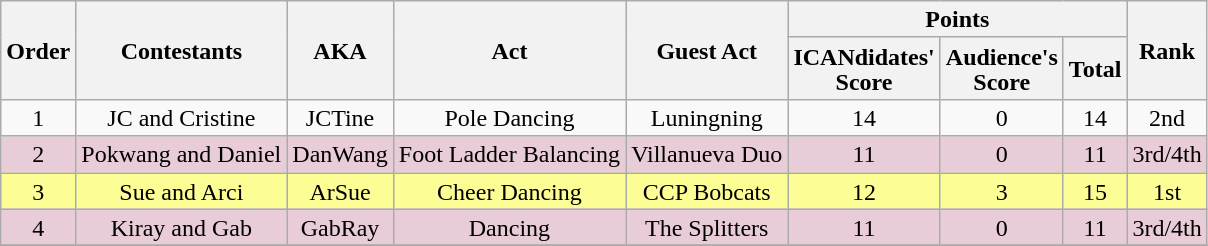<table class="wikitable" style="text-align:center; line-height:17px; width:auto;">
<tr>
<th rowspan="2">Order</th>
<th rowspan="2">Contestants</th>
<th rowspan="2">AKA</th>
<th rowspan="2">Act</th>
<th rowspan="2">Guest Act</th>
<th colspan="3">Points</th>
<th rowspan="2">Rank</th>
</tr>
<tr>
<th>ICANdidates'<br>Score</th>
<th>Audience's<br>Score</th>
<th>Total</th>
</tr>
<tr>
<td>1</td>
<td>JC and Cristine</td>
<td>JCTine</td>
<td>Pole Dancing</td>
<td>Luningning</td>
<td>14</td>
<td>0</td>
<td>14</td>
<td>2nd</td>
</tr>
<tr>
<td style="background:#E8CCD7">2</td>
<td style="background:#E8CCD7">Pokwang and Daniel</td>
<td style="background:#E8CCD7">DanWang</td>
<td style="background:#E8CCD7">Foot Ladder Balancing</td>
<td style="background:#E8CCD7">Villanueva Duo</td>
<td style="background:#E8CCD7">11</td>
<td style="background:#E8CCD7">0</td>
<td style="background:#E8CCD7">11</td>
<td style="background:#E8CCD7">3rd/4th</td>
</tr>
<tr>
<td style="background: #FDFD96;">3</td>
<td style="background: #FDFD96;">Sue and Arci</td>
<td style="background: #FDFD96;">ArSue</td>
<td style="background: #FDFD96;">Cheer Dancing</td>
<td style="background: #FDFD96;">CCP Bobcats</td>
<td style="background: #FDFD96;">12</td>
<td style="background: #FDFD96;">3</td>
<td style="background: #FDFD96;">15</td>
<td style="background: #FDFD96;">1st</td>
</tr>
<tr>
<td style="background:#E8CCD7">4</td>
<td style="background:#E8CCD7">Kiray and Gab</td>
<td style="background:#E8CCD7">GabRay</td>
<td style="background:#E8CCD7">Dancing</td>
<td style="background:#E8CCD7">The Splitters</td>
<td style="background:#E8CCD7">11</td>
<td style="background:#E8CCD7">0</td>
<td style="background:#E8CCD7">11</td>
<td style="background:#E8CCD7">3rd/4th</td>
</tr>
<tr>
</tr>
</table>
